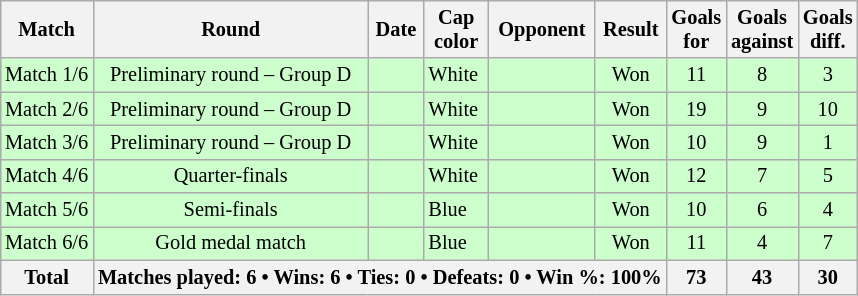<table class="wikitable sortable" style="text-align: center; font-size: 85%; margin-left: 1em;">
<tr>
<th>Match</th>
<th>Round</th>
<th>Date</th>
<th>Cap<br>color</th>
<th>Opponent</th>
<th>Result</th>
<th>Goals<br>for</th>
<th>Goals<br>against</th>
<th>Goals<br>diff.</th>
</tr>
<tr style="background-color: #ccffcc;">
<td>Match 1/6</td>
<td>Preliminary round – Group D</td>
<td style="text-align: right;"></td>
<td style="text-align: left;"> White</td>
<td style="text-align: left;"></td>
<td>Won</td>
<td>11</td>
<td>8</td>
<td>3</td>
</tr>
<tr style="background-color: #ccffcc;">
<td>Match 2/6</td>
<td>Preliminary round – Group D</td>
<td style="text-align: right;"></td>
<td style="text-align: left;"> White</td>
<td style="text-align: left;"></td>
<td>Won</td>
<td>19</td>
<td>9</td>
<td>10</td>
</tr>
<tr style="background-color: #ccffcc;">
<td>Match 3/6</td>
<td>Preliminary round – Group D</td>
<td style="text-align: right;"></td>
<td style="text-align: left;"> White</td>
<td style="text-align: left;"></td>
<td>Won</td>
<td>10</td>
<td>9</td>
<td>1</td>
</tr>
<tr style="background-color: #ccffcc;">
<td>Match 4/6</td>
<td>Quarter-finals</td>
<td style="text-align: right;"></td>
<td style="text-align: left;"> White</td>
<td style="text-align: left;"></td>
<td>Won</td>
<td>12</td>
<td>7</td>
<td>5</td>
</tr>
<tr style="background-color: #ccffcc;">
<td>Match 5/6</td>
<td>Semi-finals</td>
<td style="text-align: right;"></td>
<td style="text-align: left;"> Blue</td>
<td style="text-align: left;"></td>
<td>Won</td>
<td>10</td>
<td>6</td>
<td>4</td>
</tr>
<tr style="background-color: #ccffcc;">
<td>Match 6/6</td>
<td>Gold medal match</td>
<td style="text-align: right;"></td>
<td style="text-align: left;"> Blue</td>
<td style="text-align: left;"></td>
<td>Won</td>
<td>11</td>
<td>4</td>
<td>7</td>
</tr>
<tr>
<th>Total</th>
<th colspan="5">Matches played: 6 • Wins: 6 • Ties: 0 • Defeats: 0 • Win %: 100%</th>
<th>73</th>
<th>43</th>
<th>30</th>
</tr>
</table>
